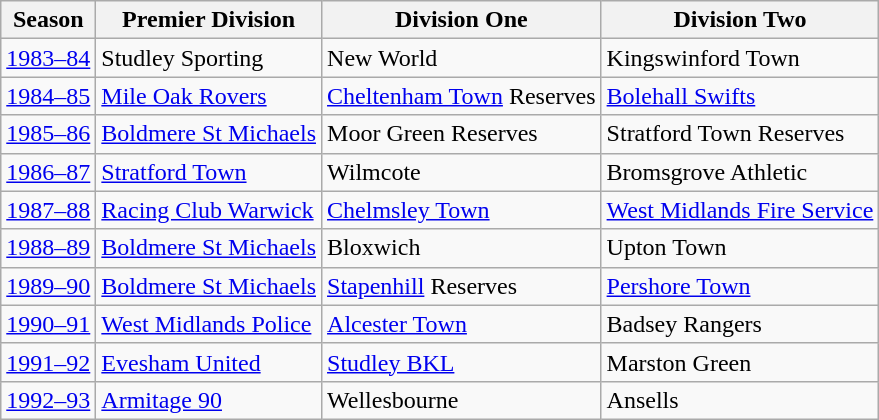<table class="wikitable" style="text-align: left">
<tr>
<th>Season</th>
<th>Premier Division</th>
<th>Division One</th>
<th>Division Two</th>
</tr>
<tr>
<td><a href='#'>1983–84</a></td>
<td>Studley Sporting</td>
<td>New World</td>
<td>Kingswinford Town</td>
</tr>
<tr>
<td><a href='#'>1984–85</a></td>
<td><a href='#'>Mile Oak Rovers</a></td>
<td><a href='#'>Cheltenham Town</a> Reserves</td>
<td><a href='#'>Bolehall Swifts</a></td>
</tr>
<tr>
<td><a href='#'>1985–86</a></td>
<td><a href='#'>Boldmere St Michaels</a></td>
<td>Moor Green Reserves</td>
<td>Stratford Town Reserves</td>
</tr>
<tr>
<td><a href='#'>1986–87</a></td>
<td><a href='#'>Stratford Town</a></td>
<td>Wilmcote</td>
<td>Bromsgrove Athletic</td>
</tr>
<tr>
<td><a href='#'>1987–88</a></td>
<td><a href='#'>Racing Club Warwick</a></td>
<td><a href='#'>Chelmsley Town</a></td>
<td><a href='#'>West Midlands Fire Service</a></td>
</tr>
<tr>
<td><a href='#'>1988–89</a></td>
<td><a href='#'>Boldmere St Michaels</a></td>
<td>Bloxwich</td>
<td>Upton Town</td>
</tr>
<tr>
<td><a href='#'>1989–90</a></td>
<td><a href='#'>Boldmere St Michaels</a></td>
<td><a href='#'>Stapenhill</a> Reserves</td>
<td><a href='#'>Pershore Town</a></td>
</tr>
<tr>
<td><a href='#'>1990–91</a></td>
<td><a href='#'>West Midlands Police</a></td>
<td><a href='#'>Alcester Town</a></td>
<td>Badsey Rangers</td>
</tr>
<tr>
<td><a href='#'>1991–92</a></td>
<td><a href='#'>Evesham United</a></td>
<td><a href='#'>Studley BKL</a></td>
<td>Marston Green</td>
</tr>
<tr>
<td><a href='#'>1992–93</a></td>
<td><a href='#'>Armitage 90</a></td>
<td>Wellesbourne</td>
<td>Ansells</td>
</tr>
</table>
